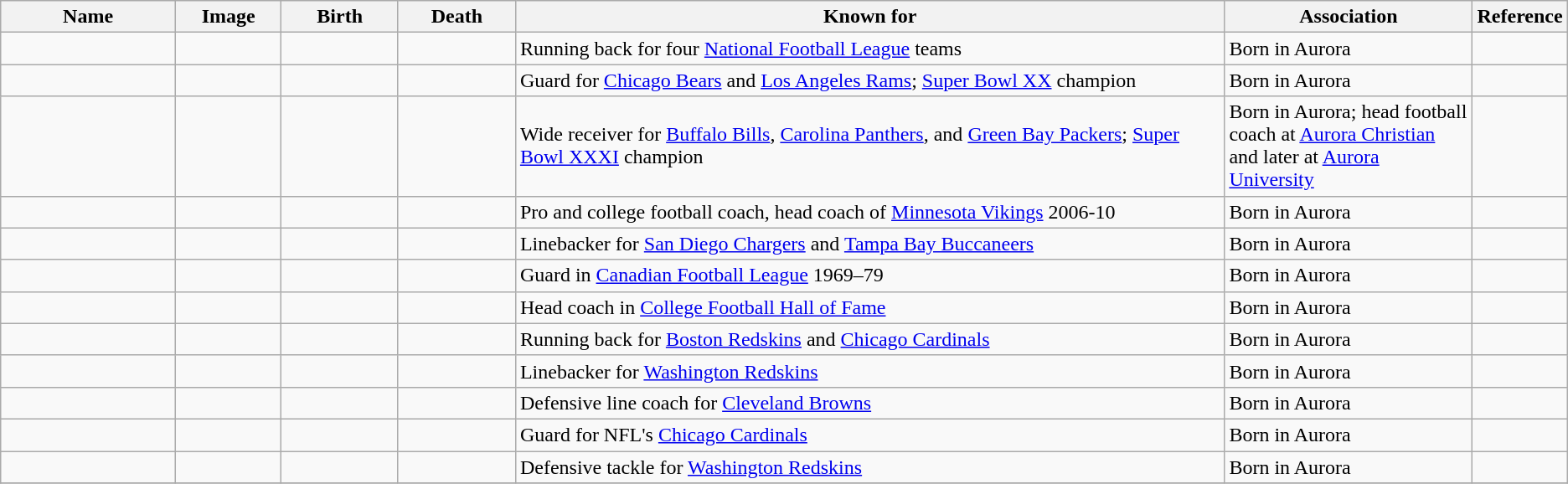<table class="wikitable sortable">
<tr>
<th scope="col" width="140">Name</th>
<th scope="col" width="80" class="unsortable">Image</th>
<th scope="col" width="90">Birth</th>
<th scope="col" width="90">Death</th>
<th scope="col" width="600" class="unsortable">Known for</th>
<th scope="col" width="200" class="unsortable">Association</th>
<th scope="col" width="30" class="unsortable">Reference</th>
</tr>
<tr>
<td></td>
<td></td>
<td align=right></td>
<td align=right></td>
<td>Running back for four <a href='#'>National Football League</a> teams</td>
<td>Born in Aurora</td>
<td align="center"></td>
</tr>
<tr>
<td></td>
<td></td>
<td align=right></td>
<td align=right></td>
<td>Guard for <a href='#'>Chicago Bears</a> and <a href='#'>Los Angeles Rams</a>; <a href='#'>Super Bowl XX</a> champion</td>
<td>Born in Aurora</td>
<td align="center"></td>
</tr>
<tr>
<td></td>
<td></td>
<td align=right></td>
<td align=right></td>
<td>Wide receiver for <a href='#'>Buffalo Bills</a>, <a href='#'>Carolina Panthers</a>, and <a href='#'>Green Bay Packers</a>; <a href='#'>Super Bowl XXXI</a> champion</td>
<td>Born in Aurora; head football coach at <a href='#'>Aurora Christian</a> and later at <a href='#'>Aurora University</a></td>
<td align="center"></td>
</tr>
<tr>
<td></td>
<td></td>
<td align=right></td>
<td align=right></td>
<td>Pro and college football coach, head coach of <a href='#'>Minnesota Vikings</a> 2006-10</td>
<td>Born in Aurora</td>
<td align="center"></td>
</tr>
<tr>
<td></td>
<td></td>
<td align=right></td>
<td align=right></td>
<td>Linebacker for <a href='#'>San Diego Chargers</a> and <a href='#'>Tampa Bay Buccaneers</a></td>
<td>Born in Aurora</td>
<td align="center"></td>
</tr>
<tr>
<td></td>
<td></td>
<td align==right></td>
<td align=right></td>
<td>Guard in <a href='#'>Canadian Football League</a> 1969–79</td>
<td>Born in Aurora</td>
<td align="center"></td>
</tr>
<tr>
<td></td>
<td></td>
<td align=right></td>
<td align=right></td>
<td>Head coach in <a href='#'>College Football Hall of Fame</a></td>
<td>Born in Aurora</td>
<td align="center"></td>
</tr>
<tr>
<td></td>
<td></td>
<td align=right></td>
<td align=right></td>
<td>Running back for <a href='#'>Boston Redskins</a> and <a href='#'>Chicago Cardinals</a></td>
<td>Born in Aurora</td>
<td align="center"></td>
</tr>
<tr>
<td></td>
<td></td>
<td align=right></td>
<td align=right></td>
<td>Linebacker for <a href='#'>Washington Redskins</a></td>
<td>Born in Aurora</td>
<td align="center"></td>
</tr>
<tr>
<td></td>
<td></td>
<td align=right></td>
<td align=right></td>
<td>Defensive line coach for <a href='#'>Cleveland Browns</a></td>
<td>Born in Aurora</td>
<td align="center"></td>
</tr>
<tr>
<td></td>
<td></td>
<td align=right></td>
<td align=right></td>
<td>Guard for NFL's <a href='#'>Chicago Cardinals</a></td>
<td>Born in Aurora</td>
<td align="center"></td>
</tr>
<tr>
<td></td>
<td></td>
<td align=right></td>
<td align=right></td>
<td>Defensive tackle for <a href='#'>Washington Redskins</a></td>
<td>Born in Aurora</td>
<td align="center"></td>
</tr>
<tr>
</tr>
</table>
